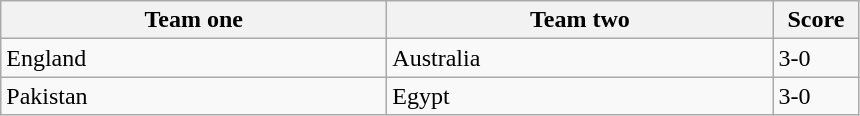<table class="wikitable">
<tr>
<th width=250>Team one</th>
<th width=250>Team two</th>
<th width=50>Score</th>
</tr>
<tr>
<td> England</td>
<td> Australia</td>
<td>3-0</td>
</tr>
<tr>
<td> Pakistan</td>
<td> Egypt</td>
<td>3-0</td>
</tr>
</table>
